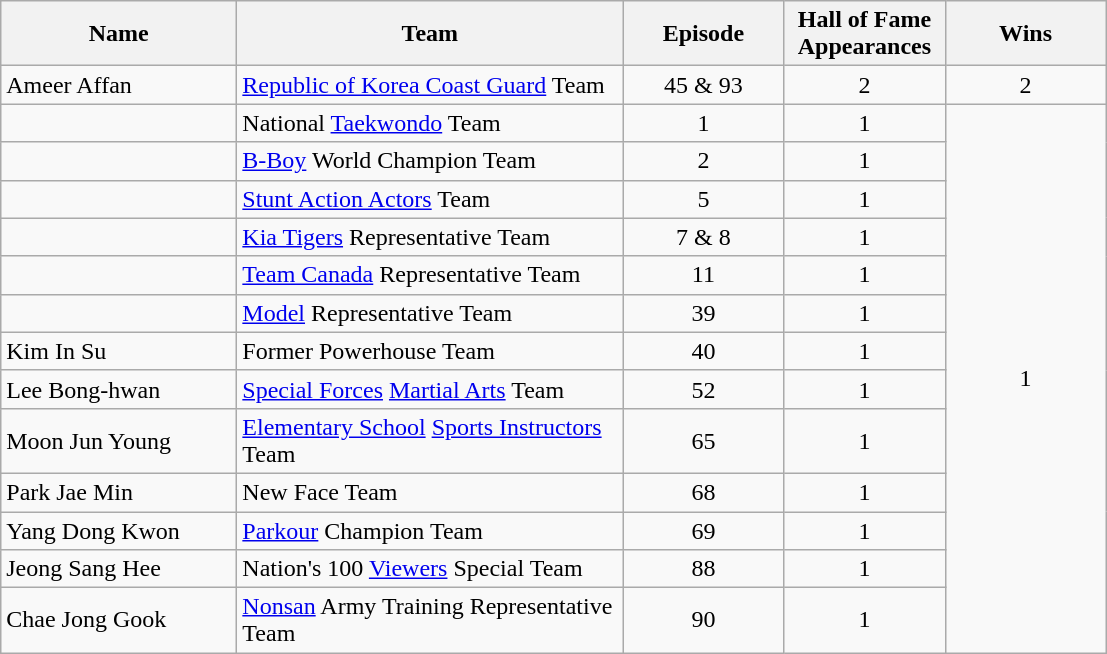<table class="wikitable">
<tr>
<th align="left" width="150px">Name</th>
<th align="left" width="250px">Team</th>
<th align="left" width="100px">Episode</th>
<th align="center" width="100px">Hall of Fame Appearances</th>
<th align="center" width="100px">Wins</th>
</tr>
<tr>
<td align="left">Ameer Affan</td>
<td align="left"><a href='#'>Republic of Korea Coast Guard</a> Team</td>
<td align="center">45 & 93</td>
<td align="center">2</td>
<td align="center">2</td>
</tr>
<tr>
<td align="left"></td>
<td align="left">National <a href='#'>Taekwondo</a> Team</td>
<td align="center">1</td>
<td align="center">1</td>
<td align="center" rowspan="13">1</td>
</tr>
<tr>
<td align="left"></td>
<td align="left"><a href='#'>B-Boy</a> World Champion Team</td>
<td align="center">2</td>
<td align="center">1</td>
</tr>
<tr>
<td align="left"></td>
<td align="left"><a href='#'>Stunt Action Actors</a> Team</td>
<td align="center">5</td>
<td align="center">1</td>
</tr>
<tr>
<td align="left"></td>
<td align="left"><a href='#'>Kia Tigers</a> Representative Team</td>
<td align="center">7 & 8</td>
<td align="center">1</td>
</tr>
<tr>
<td align="left"></td>
<td align="left"><a href='#'>Team Canada</a> Representative Team</td>
<td align="center">11</td>
<td align="center">1</td>
</tr>
<tr>
<td align="left"></td>
<td align="left"><a href='#'>Model</a> Representative Team</td>
<td align="center">39</td>
<td align="center">1</td>
</tr>
<tr>
<td align="left">Kim In Su</td>
<td align="left">Former Powerhouse Team</td>
<td align="center">40</td>
<td align="center">1</td>
</tr>
<tr>
<td align="left">Lee Bong-hwan</td>
<td align="left"><a href='#'>Special Forces</a> <a href='#'>Martial Arts</a> Team</td>
<td align="center">52</td>
<td align="center">1</td>
</tr>
<tr>
<td align="left">Moon Jun Young</td>
<td align="left"><a href='#'>Elementary School</a> <a href='#'>Sports Instructors</a> Team</td>
<td align="center">65</td>
<td align="center">1</td>
</tr>
<tr>
<td align="left">Park Jae Min</td>
<td align="left">New Face Team</td>
<td align="center">68</td>
<td align="center">1</td>
</tr>
<tr>
<td align="left">Yang Dong Kwon</td>
<td align="left"><a href='#'>Parkour</a> Champion Team</td>
<td align="center">69</td>
<td align="center">1</td>
</tr>
<tr>
<td align="left">Jeong Sang Hee</td>
<td align="left">Nation's 100 <a href='#'>Viewers</a> Special Team</td>
<td align="center">88</td>
<td align="center">1</td>
</tr>
<tr>
<td align="left">Chae Jong Gook</td>
<td align="left"><a href='#'>Nonsan</a> Army Training Representative Team</td>
<td align="center">90</td>
<td align="center">1</td>
</tr>
</table>
